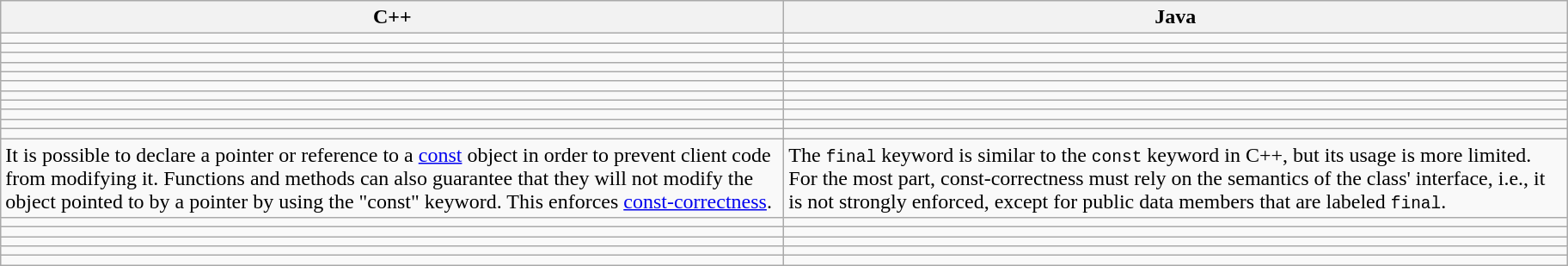<table class="wikitable">
<tr>
<th style="width:600px;">C++</th>
<th style="width:600px;">Java</th>
</tr>
<tr>
<td></td>
<td></td>
</tr>
<tr>
<td></td>
<td></td>
</tr>
<tr>
<td></td>
<td></td>
</tr>
<tr>
<td></td>
<td></td>
</tr>
<tr>
<td></td>
<td></td>
</tr>
<tr>
<td></td>
<td></td>
</tr>
<tr>
<td></td>
<td></td>
</tr>
<tr>
<td></td>
<td></td>
</tr>
<tr>
<td></td>
<td></td>
</tr>
<tr>
<td></td>
<td></td>
</tr>
<tr>
<td></td>
<td></td>
</tr>
<tr>
<td>It is possible to declare a pointer or reference to a <a href='#'>const</a> object in order to prevent client code from modifying it. Functions and methods can also guarantee that they will not modify the object pointed to by a pointer by using the "const" keyword. This enforces <a href='#'>const-correctness</a>.<br></td>
<td>The <code>final</code> keyword is similar to the <code>const</code> keyword in C++, but its usage is more limited. For the most part, const-correctness must rely on the semantics of the class' interface, i.e., it is not strongly enforced, except for public data members that are labeled <code>final</code>.<br></td>
</tr>
<tr>
<td></td>
<td></td>
</tr>
<tr>
<td></td>
<td></td>
</tr>
<tr>
<td></td>
<td></td>
</tr>
<tr>
<td></td>
<td></td>
</tr>
<tr>
<td></td>
<td></td>
</tr>
</table>
